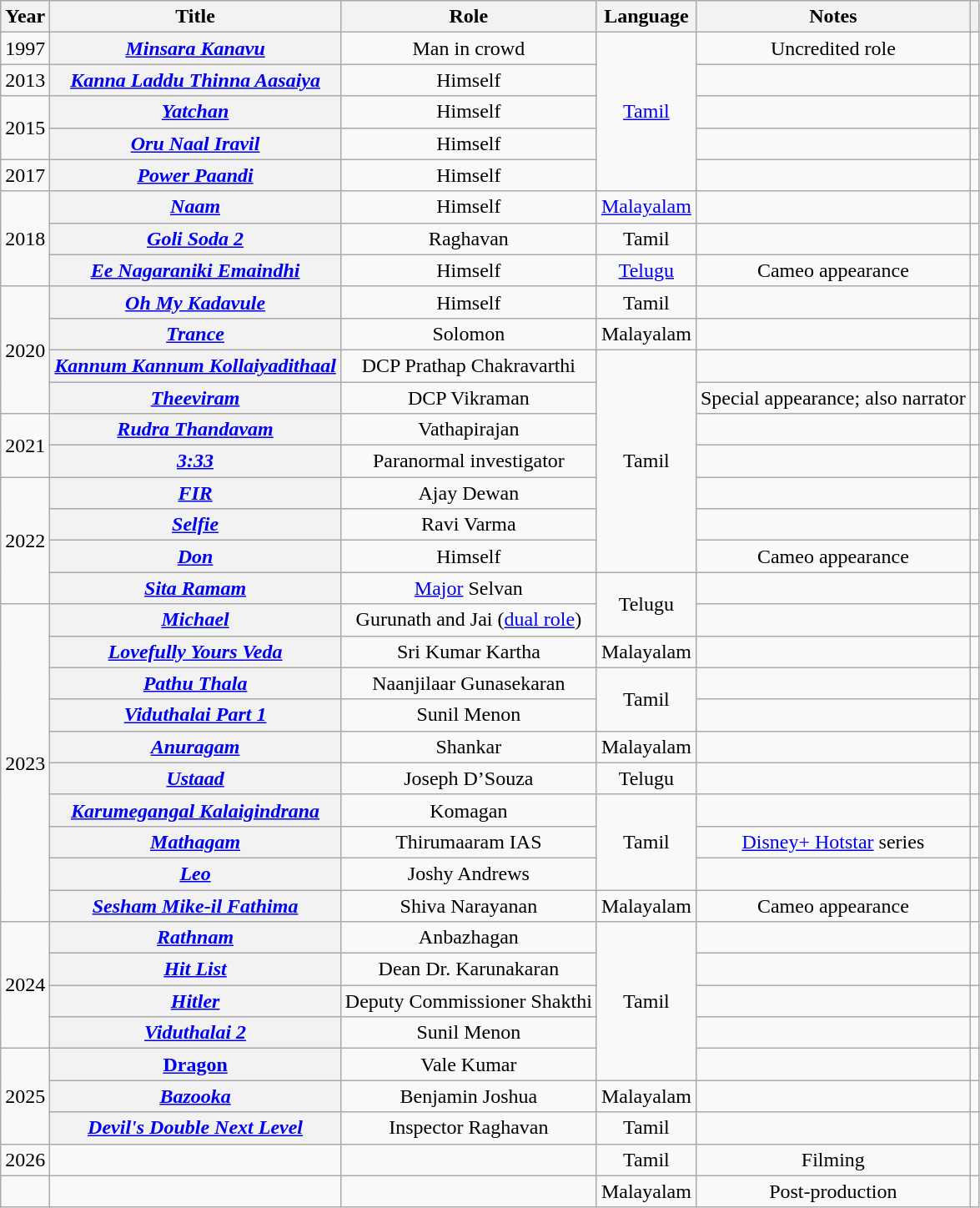<table class="wikitable plainrowheaders sortable">
<tr>
<th scope="col">Year</th>
<th scope="col">Title</th>
<th scope="col">Role</th>
<th scope="col">Language</th>
<th scope="col">Notes</th>
<th scope="col"></th>
</tr>
<tr>
<td style="text-align:center;">1997</td>
<th scope="row"><em><a href='#'>Minsara Kanavu</a></em></th>
<td style="text-align:center;">Man in crowd</td>
<td rowspan="5" style="text-align:center;"><a href='#'>Tamil</a></td>
<td style="text-align:center;">Uncredited role</td>
<td></td>
</tr>
<tr>
<td style="text-align:center;">2013</td>
<th scope="row"><em><a href='#'>Kanna Laddu Thinna Aasaiya</a></em></th>
<td style="text-align:center;">Himself</td>
<td></td>
<td></td>
</tr>
<tr>
<td rowspan="2" style="text-align:center;">2015</td>
<th scope="row"><em><a href='#'>Yatchan</a></em></th>
<td style="text-align:center;">Himself</td>
<td></td>
<td></td>
</tr>
<tr>
<th scope="row"><em><a href='#'>Oru Naal Iravil</a></em></th>
<td style="text-align:center;">Himself</td>
<td></td>
<td></td>
</tr>
<tr>
<td style="text-align:center;">2017</td>
<th scope="row"><em><a href='#'>Power Paandi</a></em></th>
<td style="text-align:center;">Himself</td>
<td></td>
<td></td>
</tr>
<tr>
<td rowspan="3" style="text-align:center;">2018</td>
<th scope="row"><em><a href='#'>Naam</a></em></th>
<td style="text-align:center;">Himself</td>
<td style="text-align:center;"><a href='#'>Malayalam</a></td>
<td></td>
<td></td>
</tr>
<tr>
<th scope="row"><em><a href='#'>Goli Soda 2</a></em></th>
<td style="text-align:center;">Raghavan</td>
<td style="text-align:center;">Tamil</td>
<td></td>
<td></td>
</tr>
<tr>
<th scope="row"><em><a href='#'>Ee Nagaraniki Emaindhi</a></em></th>
<td style="text-align:center;">Himself</td>
<td style="text-align:center;"><a href='#'>Telugu</a></td>
<td style="text-align:center;">Cameo appearance</td>
<td></td>
</tr>
<tr>
<td rowspan="4" style="text-align:center;">2020</td>
<th scope="row"><em><a href='#'>Oh My Kadavule</a></em></th>
<td style="text-align:center;">Himself</td>
<td style="text-align:center;">Tamil</td>
<td></td>
<td></td>
</tr>
<tr>
<th scope="row"><em><a href='#'>Trance</a></em></th>
<td style="text-align:center;">Solomon</td>
<td style="text-align:center;">Malayalam</td>
<td></td>
<td></td>
</tr>
<tr>
<th scope="row"><em><a href='#'>Kannum Kannum Kollaiyadithaal</a></em></th>
<td style="text-align:center;">DCP Prathap Chakravarthi</td>
<td rowspan="7" style="text-align:center;">Tamil</td>
<td style="text-align:center;"></td>
<td></td>
</tr>
<tr>
<th scope="row"><em><a href='#'>Theeviram</a></em></th>
<td style="text-align:center;">DCP Vikraman</td>
<td style="text-align:center;">Special appearance; also narrator</td>
<td style="text-align:center;"></td>
</tr>
<tr>
<td rowspan="2" style="text-align:center;">2021</td>
<th scope="row"><em><a href='#'>Rudra Thandavam</a></em></th>
<td style="text-align:center;">Vathapirajan</td>
<td></td>
<td></td>
</tr>
<tr>
<th scope="row"><em><a href='#'>3:33</a></em></th>
<td style="text-align:center;">Paranormal investigator</td>
<td style="text-align:center;"></td>
<td></td>
</tr>
<tr>
<td rowspan="4" style="text-align:center;">2022</td>
<th scope="row"><em><a href='#'>FIR</a></em></th>
<td style="text-align:center;">Ajay Dewan</td>
<td style="text-align:center;"></td>
<td></td>
</tr>
<tr>
<th scope="row"><em><a href='#'>Selfie</a></em></th>
<td style="text-align:center;">Ravi Varma</td>
<td style="text-align:center;"></td>
<td></td>
</tr>
<tr>
<th scope="row"><em><a href='#'>Don</a></em></th>
<td style="text-align:center;">Himself</td>
<td style="text-align:center;">Cameo appearance</td>
<td style="text-align:center;"></td>
</tr>
<tr>
<th scope="row"><em><a href='#'>Sita Ramam</a></em></th>
<td style="text-align:center;"><a href='#'>Major</a> Selvan</td>
<td rowspan="2" style="text-align:center;">Telugu</td>
<td></td>
<td></td>
</tr>
<tr>
<td rowspan="10" style="text-align:center;">2023</td>
<th scope="row"><em><a href='#'>Michael</a></em></th>
<td style="text-align:center;">Gurunath and Jai (<a href='#'>dual role</a>)</td>
<td></td>
<td style="text-align:center;"></td>
</tr>
<tr>
<th scope="row"><em><a href='#'>Lovefully Yours Veda</a></em></th>
<td style="text-align:center;">Sri Kumar Kartha</td>
<td style="text-align:center;">Malayalam</td>
<td></td>
<td></td>
</tr>
<tr>
<th scope="row"><em><a href='#'>Pathu Thala</a></em></th>
<td style="text-align:center;">Naanjilaar Gunasekaran</td>
<td rowspan="2" style="text-align:center;">Tamil</td>
<td></td>
<td></td>
</tr>
<tr>
<th scope="row"><em><a href='#'>Viduthalai Part 1</a></em></th>
<td style="text-align:center;">Sunil Menon</td>
<td></td>
<td></td>
</tr>
<tr>
<th scope="row"><em><a href='#'>Anuragam</a></em></th>
<td style="text-align:center;">Shankar</td>
<td style="text-align:center;">Malayalam</td>
<td></td>
<td></td>
</tr>
<tr>
<th scope="row"><em><a href='#'>Ustaad</a></em></th>
<td style="text-align:center;">Joseph D’Souza</td>
<td style="text-align:center;">Telugu</td>
<td></td>
<td></td>
</tr>
<tr>
<th scope="row"><em><a href='#'>Karumegangal Kalaigindrana</a></em></th>
<td style="text-align:center;">Komagan</td>
<td rowspan="3" style="text-align:center;">Tamil</td>
<td></td>
<td></td>
</tr>
<tr>
<th scope="row"><em><a href='#'>Mathagam</a></em></th>
<td style="text-align:center;">Thirumaaram IAS</td>
<td style="text-align:center;"><a href='#'>Disney+ Hotstar</a> series</td>
<td></td>
</tr>
<tr>
<th scope="row"><em><a href='#'>Leo</a></em></th>
<td style="text-align:center;">Joshy Andrews</td>
<td></td>
<td></td>
</tr>
<tr>
<th scope="row"><em><a href='#'>Sesham Mike-il Fathima</a></em></th>
<td style="text-align:center;">Shiva Narayanan</td>
<td style="text-align:center;">Malayalam</td>
<td style="text-align:center;">Cameo appearance</td>
<td></td>
</tr>
<tr>
<td rowspan="4">2024</td>
<th scope="row"><em><a href='#'>Rathnam</a></em></th>
<td style="text-align:center;">Anbazhagan</td>
<td rowspan="5" style="text-align:center;">Tamil</td>
<td style="text-align:center;"></td>
<td></td>
</tr>
<tr>
<th scope="row"><em><a href='#'>Hit List</a></em></th>
<td style="text-align:center;">Dean Dr. Karunakaran</td>
<td></td>
<td></td>
</tr>
<tr>
<th scope="row"><em><a href='#'>Hitler</a></em></th>
<td style="text-align:center;">Deputy Commissioner Shakthi</td>
<td></td>
<td></td>
</tr>
<tr>
<th scope="row"><em><a href='#'>Viduthalai 2</a></em></th>
<td style="text-align:center;">Sunil Menon</td>
<td></td>
<td></td>
</tr>
<tr>
<td rowspan="3">2025</td>
<th scope="row"><em><a href='#'></em>Dragon<em></a></em></th>
<td style="text-align:center;">Vale Kumar</td>
<td></td>
<td></td>
</tr>
<tr>
<th scope="row"><em><a href='#'>Bazooka</a></em></th>
<td style="text-align:center;">Benjamin Joshua</td>
<td style="text-align:center;">Malayalam</td>
<td style="text-align:center;"></td>
<td></td>
</tr>
<tr>
<th scope="row"><em><a href='#'>Devil's Double Next Level</a></em></th>
<td style="text-align:center;">Inspector Raghavan</td>
<td style="text-align:center;">Tamil</td>
<td></td>
<td></td>
</tr>
<tr>
<td>2026</td>
<td></td>
<td></td>
<td style="text-align:center;">Tamil</td>
<td style="text-align:center;">Filming</td>
<td></td>
</tr>
<tr>
<td></td>
<td></td>
<td></td>
<td style="text-align:center;">Malayalam</td>
<td style="text-align:center;">Post-production</td>
<td></td>
</tr>
</table>
